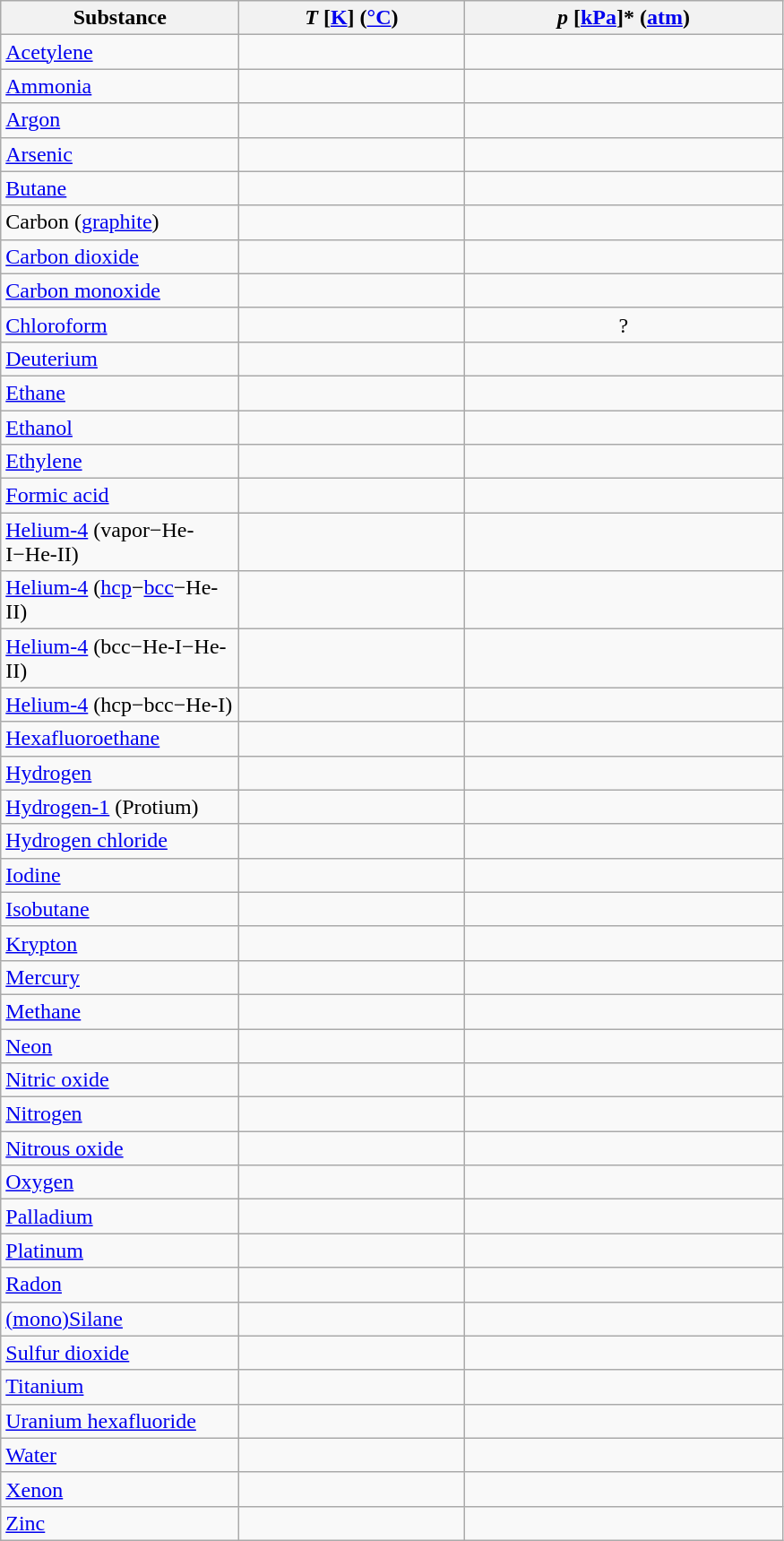<table class="wikitable sortable" style="text-align:center">
<tr>
<th width="170">Substance</th>
<th width="160" data-sort-type=number><em>T</em> &#91;<a href='#'>K</a>&#93; (<a href='#'>°C</a>)</th>
<th width="230" data-sort-type=number><em>p</em> &#91;<a href='#'>kPa</a>&#93;*  (<a href='#'>atm</a>)</th>
</tr>
<tr>
<td align="left"><a href='#'>Acetylene</a></td>
<td></td>
<td></td>
</tr>
<tr>
<td align="left"><a href='#'>Ammonia</a></td>
<td></td>
<td></td>
</tr>
<tr>
<td align="left"><a href='#'>Argon</a></td>
<td></td>
<td></td>
</tr>
<tr>
<td align="left"><a href='#'>Arsenic</a></td>
<td></td>
<td></td>
</tr>
<tr>
<td align="left"><a href='#'>Butane</a></td>
<td></td>
<td></td>
</tr>
<tr>
<td align="left">Carbon (<a href='#'>graphite</a>)</td>
<td></td>
<td></td>
</tr>
<tr>
<td align="left"><a href='#'>Carbon dioxide</a></td>
<td></td>
<td></td>
</tr>
<tr>
<td align="left"><a href='#'>Carbon monoxide</a></td>
<td></td>
<td></td>
</tr>
<tr>
<td align="left"><a href='#'>Chloroform</a></td>
<td></td>
<td>?</td>
</tr>
<tr>
<td align="left"><a href='#'>Deuterium</a></td>
<td></td>
<td></td>
</tr>
<tr>
<td align="left"><a href='#'>Ethane</a></td>
<td></td>
<td></td>
</tr>
<tr>
<td align="left"><a href='#'>Ethanol</a></td>
<td></td>
<td></td>
</tr>
<tr>
<td align="left"><a href='#'>Ethylene</a></td>
<td></td>
<td></td>
</tr>
<tr>
<td align="left"><a href='#'>Formic acid</a></td>
<td></td>
<td></td>
</tr>
<tr>
<td align="left"><a href='#'>Helium-4</a> (vapor−He-I−He-II)</td>
<td></td>
<td></td>
</tr>
<tr>
<td align="left"><a href='#'>Helium-4</a> (<a href='#'>hcp</a>−<a href='#'>bcc</a>−He-II)</td>
<td></td>
<td></td>
</tr>
<tr>
<td align="left"><a href='#'>Helium-4</a> (bcc−He-I−He-II)</td>
<td></td>
<td></td>
</tr>
<tr>
<td align="left"><a href='#'>Helium-4</a> (hcp−bcc−He-I)</td>
<td></td>
<td></td>
</tr>
<tr>
<td align="left"><a href='#'>Hexafluoroethane</a></td>
<td></td>
<td></td>
</tr>
<tr>
<td align="left"><a href='#'>Hydrogen</a></td>
<td></td>
<td></td>
</tr>
<tr>
<td align="left"><a href='#'>Hydrogen-1</a> (Protium)</td>
<td></td>
<td></td>
</tr>
<tr>
<td align="left"><a href='#'>Hydrogen chloride</a></td>
<td></td>
<td></td>
</tr>
<tr>
<td align="left"><a href='#'>Iodine</a></td>
<td></td>
<td></td>
</tr>
<tr>
<td align="left"><a href='#'>Isobutane</a></td>
<td></td>
<td></td>
</tr>
<tr>
<td align="left"><a href='#'>Krypton</a></td>
<td></td>
<td></td>
</tr>
<tr>
<td align="left"><a href='#'>Mercury</a></td>
<td></td>
<td></td>
</tr>
<tr>
<td align="left"><a href='#'>Methane</a></td>
<td></td>
<td></td>
</tr>
<tr>
<td align="left"><a href='#'>Neon</a></td>
<td></td>
<td></td>
</tr>
<tr>
<td align="left"><a href='#'>Nitric oxide</a></td>
<td></td>
<td></td>
</tr>
<tr>
<td align="left"><a href='#'>Nitrogen</a></td>
<td></td>
<td></td>
</tr>
<tr>
<td align="left"><a href='#'>Nitrous oxide</a></td>
<td></td>
<td></td>
</tr>
<tr>
<td align="left"><a href='#'>Oxygen</a></td>
<td></td>
<td></td>
</tr>
<tr>
<td align="left"><a href='#'>Palladium</a></td>
<td></td>
<td></td>
</tr>
<tr>
<td align="left"><a href='#'>Platinum</a></td>
<td></td>
<td></td>
</tr>
<tr>
<td align="left"><a href='#'>Radon</a></td>
<td></td>
<td></td>
</tr>
<tr>
<td align="left"><a href='#'>(mono)Silane</a></td>
<td></td>
<td></td>
</tr>
<tr>
<td align="left"><a href='#'>Sulfur dioxide</a></td>
<td></td>
<td></td>
</tr>
<tr>
<td align="left"><a href='#'>Titanium</a></td>
<td></td>
<td></td>
</tr>
<tr>
<td align="left"><a href='#'>Uranium hexafluoride</a></td>
<td></td>
<td></td>
</tr>
<tr>
<td align="left"><a href='#'>Water</a></td>
<td></td>
<td></td>
</tr>
<tr>
<td align="left"><a href='#'>Xenon</a></td>
<td></td>
<td></td>
</tr>
<tr>
<td align="left"><a href='#'>Zinc</a></td>
<td></td>
<td></td>
</tr>
</table>
